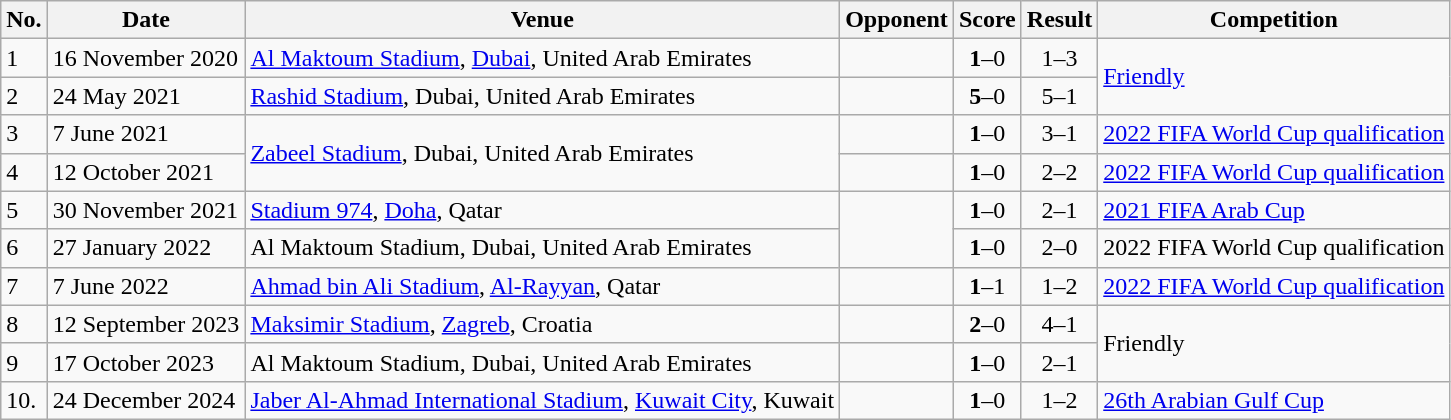<table class="wikitable">
<tr>
<th>No.</th>
<th>Date</th>
<th>Venue</th>
<th>Opponent</th>
<th>Score</th>
<th>Result</th>
<th>Competition</th>
</tr>
<tr>
<td>1</td>
<td>16 November 2020</td>
<td><a href='#'>Al Maktoum Stadium</a>, <a href='#'>Dubai</a>, United Arab Emirates</td>
<td></td>
<td align=center><strong>1</strong>–0</td>
<td align=center>1–3</td>
<td rowspan=2><a href='#'>Friendly</a></td>
</tr>
<tr>
<td>2</td>
<td>24 May 2021</td>
<td><a href='#'>Rashid Stadium</a>, Dubai, United Arab Emirates</td>
<td></td>
<td align=center><strong>5</strong>–0</td>
<td align=center>5–1</td>
</tr>
<tr>
<td>3</td>
<td>7 June 2021</td>
<td rowspan=2><a href='#'>Zabeel Stadium</a>, Dubai, United Arab Emirates</td>
<td></td>
<td align=center><strong>1</strong>–0</td>
<td align=center>3–1</td>
<td><a href='#'>2022 FIFA World Cup qualification</a></td>
</tr>
<tr>
<td>4</td>
<td>12 October 2021</td>
<td></td>
<td align=center><strong>1</strong>–0</td>
<td align=center>2–2</td>
<td><a href='#'>2022 FIFA World Cup qualification</a></td>
</tr>
<tr>
<td>5</td>
<td>30 November 2021</td>
<td><a href='#'>Stadium 974</a>, <a href='#'>Doha</a>, Qatar</td>
<td rowspan=2></td>
<td align=center><strong>1</strong>–0</td>
<td align=center>2–1</td>
<td><a href='#'>2021 FIFA Arab Cup</a></td>
</tr>
<tr>
<td>6</td>
<td>27 January 2022</td>
<td>Al Maktoum Stadium, Dubai, United Arab Emirates</td>
<td align=center><strong>1</strong>–0</td>
<td align=center>2–0</td>
<td>2022 FIFA World Cup qualification</td>
</tr>
<tr>
<td>7</td>
<td>7 June 2022</td>
<td><a href='#'>Ahmad bin Ali Stadium</a>, <a href='#'>Al-Rayyan</a>, Qatar</td>
<td></td>
<td align=center><strong>1</strong>–1</td>
<td align=center>1–2</td>
<td><a href='#'>2022 FIFA World Cup qualification</a></td>
</tr>
<tr>
<td>8</td>
<td>12 September 2023</td>
<td><a href='#'>Maksimir Stadium</a>, <a href='#'>Zagreb</a>, Croatia</td>
<td></td>
<td align=center><strong>2</strong>–0</td>
<td align=center>4–1</td>
<td rowspan=2>Friendly</td>
</tr>
<tr>
<td>9</td>
<td>17 October 2023</td>
<td>Al Maktoum Stadium, Dubai, United Arab Emirates</td>
<td></td>
<td align=center><strong>1</strong>–0</td>
<td align=center>2–1</td>
</tr>
<tr>
<td>10.</td>
<td>24 December 2024</td>
<td><a href='#'>Jaber Al-Ahmad International Stadium</a>, <a href='#'>Kuwait City</a>, Kuwait</td>
<td></td>
<td align="center"><strong>1</strong>–0</td>
<td align="center">1–2</td>
<td><a href='#'>26th Arabian Gulf Cup</a></td>
</tr>
</table>
